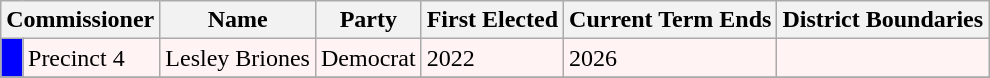<table class=wikitable>
<tr>
<th colspan="2"  style="text-align:center; vertical-align:bottom;"><strong>Commissioner</strong></th>
<th style="text-align:center; vertical-align:bottom;"><strong>Name</strong></th>
<th style="text-align:center; vertical-align:bottom;"><strong>Party</strong></th>
<th style="text-align:center; vertical-align:bottom;"><strong>First Elected</strong></th>
<th style="text-align:center; vertical-align:bottom;"><strong>Current Term Ends</strong></th>
<th style="text-align:center; vertical-align:bottom;"><strong>District Boundaries</strong></th>
</tr>
<tr>
<td style="background:blue;"> </td>
<td style="background:#fff3f3">Precinct 4</td>
<td style="background:#fff3f3">Lesley Briones</td>
<td style="background:#fff3f3">Democrat</td>
<td style="background:#fff3f3">2022</td>
<td style="background:#fff3f3">2026</td>
<td style="background:#fff3f3"></td>
</tr>
<tr>
</tr>
</table>
